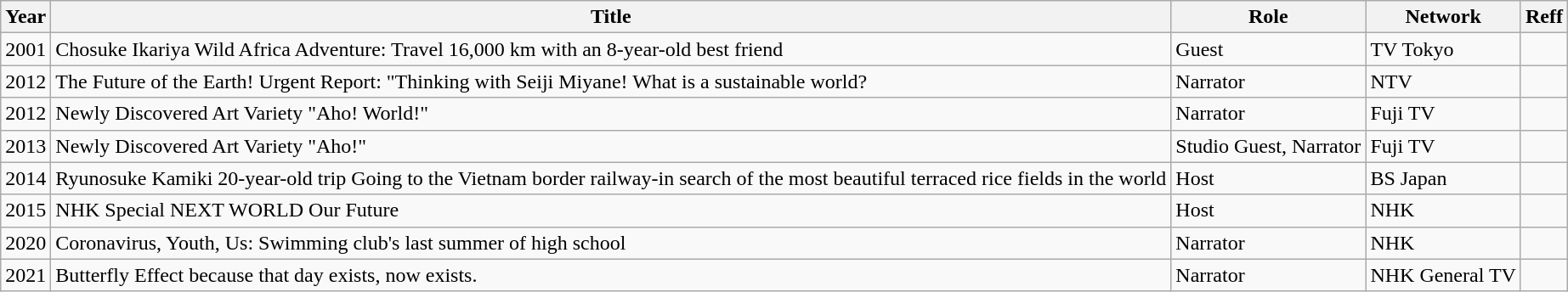<table class="wikitable sortable mw-collapsible">
<tr>
<th>Year</th>
<th>Title</th>
<th>Role</th>
<th>Network</th>
<th>Reff</th>
</tr>
<tr>
<td>2001</td>
<td>Chosuke Ikariya Wild Africa Adventure: Travel 16,000 km with an 8-year-old best friend</td>
<td>Guest</td>
<td>TV Tokyo</td>
<td></td>
</tr>
<tr>
<td>2012</td>
<td>The Future of the Earth! Urgent Report: "Thinking with Seiji Miyane! What is a sustainable world?</td>
<td>Narrator</td>
<td>NTV</td>
<td></td>
</tr>
<tr>
<td>2012</td>
<td>Newly Discovered Art Variety "Aho! World!"</td>
<td>Narrator</td>
<td>Fuji TV</td>
<td></td>
</tr>
<tr>
<td>2013</td>
<td>Newly Discovered Art Variety "Aho!"</td>
<td>Studio Guest, Narrator</td>
<td>Fuji TV</td>
<td></td>
</tr>
<tr>
<td>2014</td>
<td>Ryunosuke Kamiki 20-year-old trip Going to the Vietnam border railway-in search of the most beautiful terraced rice fields in the world</td>
<td>Host</td>
<td>BS Japan</td>
<td></td>
</tr>
<tr>
<td>2015</td>
<td>NHK Special NEXT WORLD Our Future</td>
<td>Host</td>
<td>NHK</td>
<td></td>
</tr>
<tr>
<td>2020</td>
<td>Coronavirus, Youth, Us: Swimming club's last summer of high school</td>
<td>Narrator</td>
<td>NHK</td>
<td></td>
</tr>
<tr>
<td>2021</td>
<td>Butterfly Effect because that day exists, now exists.</td>
<td>Narrator</td>
<td>NHK General TV</td>
<td></td>
</tr>
</table>
